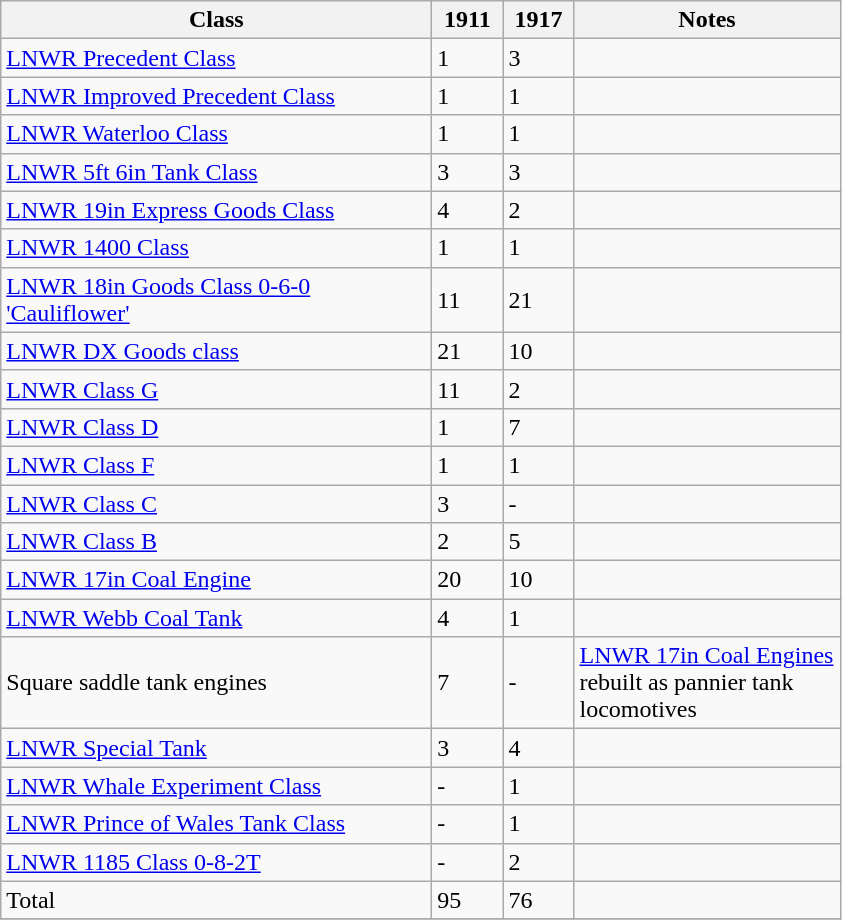<table class="wikitable plainrowheaders">
<tr>
<th scope="col" width="280">Class</th>
<th scope="col" width="40">1911</th>
<th scope="col" width="40">1917</th>
<th scope="col" width="170">Notes</th>
</tr>
<tr>
<td><a href='#'>LNWR Precedent Class</a></td>
<td>1</td>
<td>3</td>
<td></td>
</tr>
<tr>
<td><a href='#'>LNWR Improved Precedent Class</a></td>
<td>1</td>
<td>1</td>
<td></td>
</tr>
<tr>
<td><a href='#'>LNWR Waterloo Class</a></td>
<td>1</td>
<td>1</td>
<td></td>
</tr>
<tr>
<td><a href='#'>LNWR 5ft 6in Tank Class</a></td>
<td>3</td>
<td>3</td>
<td></td>
</tr>
<tr>
<td><a href='#'>LNWR 19in Express Goods Class</a></td>
<td>4</td>
<td>2</td>
<td></td>
</tr>
<tr>
<td><a href='#'>LNWR 1400 Class</a></td>
<td>1</td>
<td>1</td>
<td></td>
</tr>
<tr>
<td><a href='#'>LNWR 18in Goods Class 0-6-0 'Cauliflower'</a></td>
<td>11</td>
<td>21</td>
<td></td>
</tr>
<tr>
<td><a href='#'>LNWR DX Goods class</a></td>
<td>21</td>
<td>10</td>
<td></td>
</tr>
<tr>
<td><a href='#'>LNWR Class G</a></td>
<td>11</td>
<td>2</td>
<td></td>
</tr>
<tr>
<td><a href='#'>LNWR Class D</a></td>
<td>1</td>
<td>7</td>
<td></td>
</tr>
<tr>
<td><a href='#'>LNWR Class F</a></td>
<td>1</td>
<td>1</td>
<td></td>
</tr>
<tr>
<td><a href='#'>LNWR Class C</a></td>
<td>3</td>
<td>-</td>
<td></td>
</tr>
<tr>
<td><a href='#'>LNWR Class B</a></td>
<td>2</td>
<td>5</td>
<td></td>
</tr>
<tr>
<td><a href='#'>LNWR 17in Coal Engine</a></td>
<td>20</td>
<td>10</td>
<td></td>
</tr>
<tr>
<td><a href='#'>LNWR Webb Coal Tank</a></td>
<td>4</td>
<td>1</td>
<td></td>
</tr>
<tr>
<td>Square saddle tank engines</td>
<td>7</td>
<td>-</td>
<td><a href='#'>LNWR 17in Coal Engines</a> rebuilt as pannier tank locomotives</td>
</tr>
<tr>
<td><a href='#'>LNWR Special Tank</a></td>
<td>3</td>
<td>4</td>
<td></td>
</tr>
<tr>
<td><a href='#'>LNWR Whale Experiment Class</a></td>
<td>-</td>
<td>1</td>
<td></td>
</tr>
<tr>
<td><a href='#'>LNWR Prince of Wales Tank Class</a></td>
<td>-</td>
<td>1</td>
<td></td>
</tr>
<tr>
<td><a href='#'>LNWR 1185 Class 0-8-2T</a></td>
<td>-</td>
<td>2</td>
<td></td>
</tr>
<tr>
<td>Total</td>
<td>95</td>
<td>76</td>
<td></td>
</tr>
<tr>
</tr>
</table>
